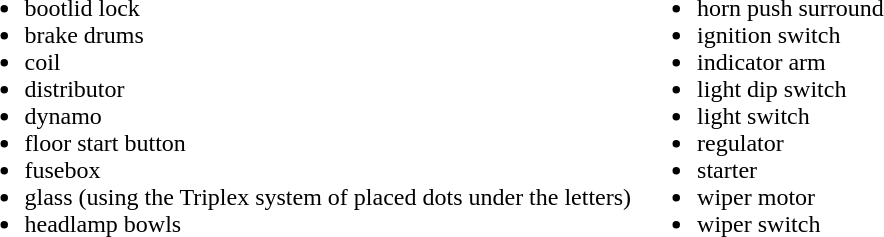<table>
<tr>
<td><br><ul><li>bootlid lock</li><li>brake drums</li><li>coil</li><li>distributor</li><li>dynamo</li><li>floor start button</li><li>fusebox</li><li>glass (using the Triplex system of placed dots under the letters)</li><li>headlamp bowls</li></ul></td>
<td><br><ul><li>horn push surround</li><li>ignition switch</li><li>indicator arm</li><li>light dip switch</li><li>light switch</li><li>regulator</li><li>starter</li><li>wiper motor</li><li>wiper switch</li></ul></td>
</tr>
</table>
